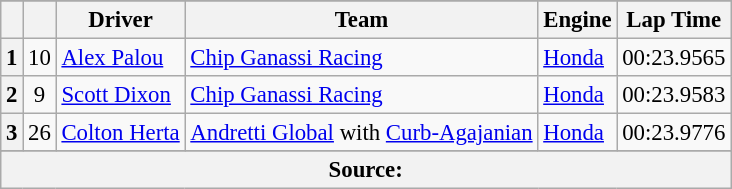<table class="wikitable" style="font-size:95%;">
<tr>
</tr>
<tr>
<th></th>
<th></th>
<th>Driver</th>
<th>Team</th>
<th>Engine</th>
<th>Lap Time</th>
</tr>
<tr>
<th>1</th>
<td align="center">10</td>
<td> <a href='#'>Alex Palou</a></td>
<td><a href='#'>Chip Ganassi Racing</a></td>
<td><a href='#'>Honda</a></td>
<td>00:23.9565</td>
</tr>
<tr>
<th>2</th>
<td align="center">9</td>
<td> <a href='#'>Scott Dixon</a> <strong></strong></td>
<td><a href='#'>Chip Ganassi Racing</a></td>
<td><a href='#'>Honda</a></td>
<td>00:23.9583</td>
</tr>
<tr>
<th>3</th>
<td align="center">26</td>
<td> <a href='#'>Colton Herta</a></td>
<td><a href='#'>Andretti Global</a> with <a href='#'>Curb-Agajanian</a></td>
<td><a href='#'>Honda</a></td>
<td>00:23.9776</td>
</tr>
<tr>
</tr>
<tr class="sortbottom">
<th colspan="6">Source:</th>
</tr>
</table>
